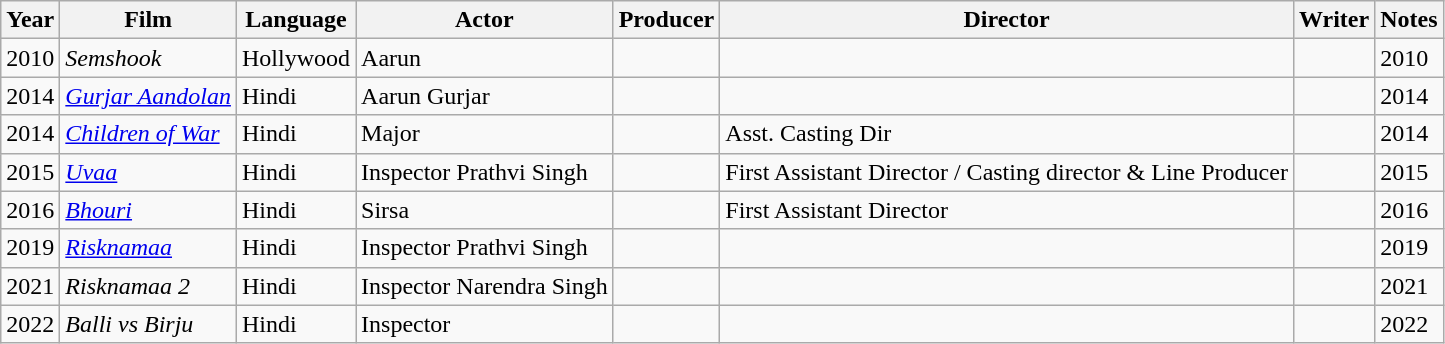<table class="wikitable sortable">
<tr>
<th>Year</th>
<th>Film</th>
<th>Language</th>
<th>Actor</th>
<th>Producer</th>
<th>Director</th>
<th>Writer</th>
<th>Notes</th>
</tr>
<tr>
<td>2010</td>
<td><em>Semshook</em></td>
<td>Hollywood</td>
<td>Aarun</td>
<td></td>
<td></td>
<td></td>
<td>2010</td>
</tr>
<tr>
<td>2014</td>
<td><em><a href='#'>Gurjar Aandolan</a></em></td>
<td>Hindi</td>
<td>Aarun Gurjar</td>
<td></td>
<td></td>
<td></td>
<td>2014</td>
</tr>
<tr>
<td>2014</td>
<td><em><a href='#'>Children of War</a></em></td>
<td>Hindi</td>
<td>Major</td>
<td></td>
<td>Asst. Casting Dir</td>
<td></td>
<td>2014</td>
</tr>
<tr>
<td>2015</td>
<td><em><a href='#'>Uvaa</a></em></td>
<td>Hindi</td>
<td>Inspector Prathvi Singh</td>
<td></td>
<td>First Assistant Director / Casting director & Line Producer</td>
<td></td>
<td>2015</td>
</tr>
<tr>
<td>2016</td>
<td><em><a href='#'>Bhouri</a></em></td>
<td>Hindi</td>
<td>Sirsa</td>
<td></td>
<td>First Assistant Director</td>
<td></td>
<td>2016</td>
</tr>
<tr>
<td>2019</td>
<td><em><a href='#'>Risknamaa</a></em></td>
<td>Hindi</td>
<td>Inspector Prathvi Singh</td>
<td></td>
<td></td>
<td></td>
<td>2019</td>
</tr>
<tr>
<td>2021</td>
<td><em>Risknamaa 2</em></td>
<td>Hindi</td>
<td>Inspector Narendra Singh</td>
<td></td>
<td></td>
<td></td>
<td>2021</td>
</tr>
<tr>
<td>2022</td>
<td><em>Balli vs Birju</em></td>
<td>Hindi</td>
<td>Inspector</td>
<td></td>
<td></td>
<td></td>
<td>2022</td>
</tr>
</table>
